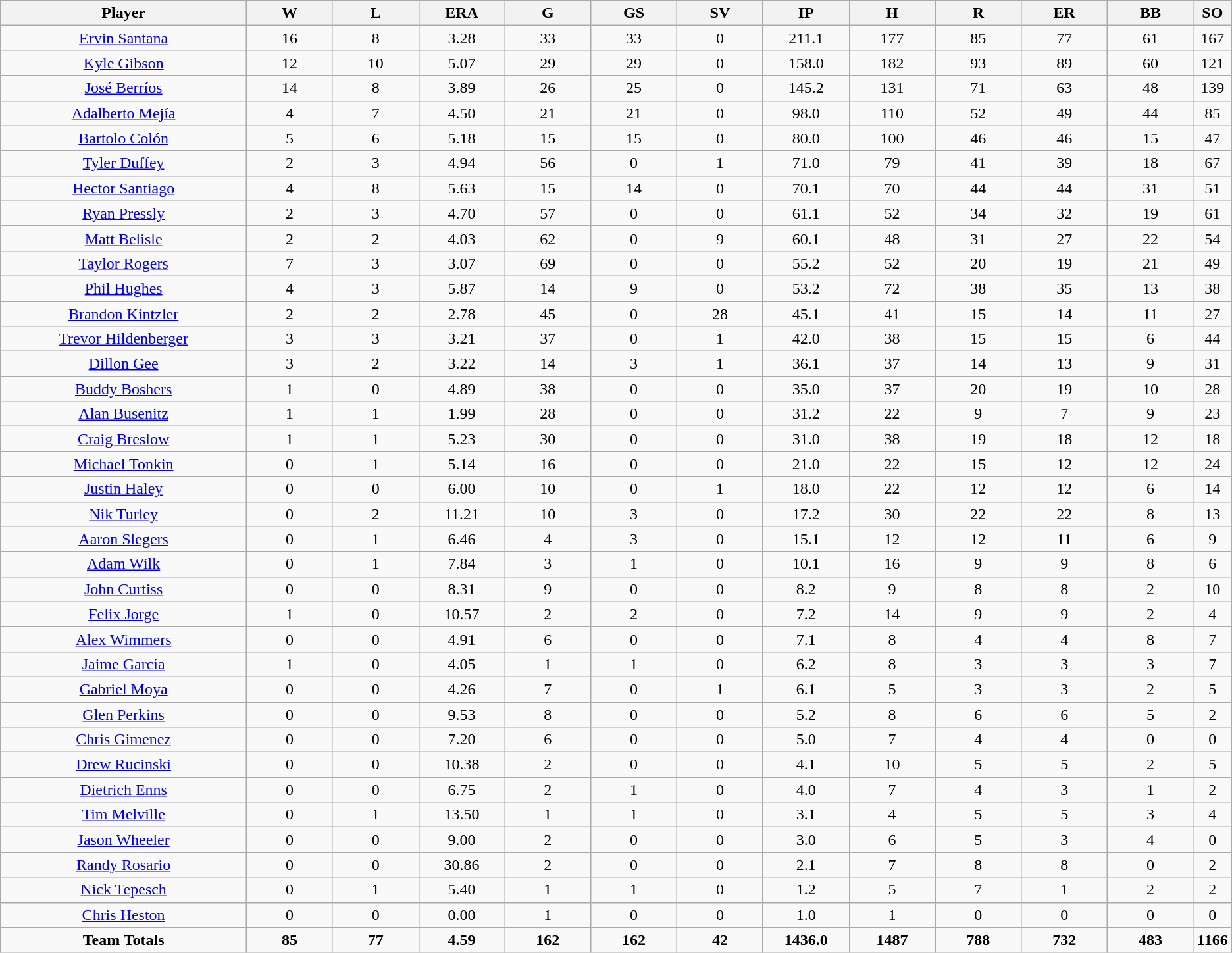<table class=wikitable style="text-align:center">
<tr>
<th bgcolor=#DDDDFF; width="20%">Player</th>
<th bgcolor=#DDDDFF; width="7%">W</th>
<th bgcolor=#DDDDFF; width="7%">L</th>
<th bgcolor=#DDDDFF; width="7%">ERA</th>
<th bgcolor=#DDDDFF; width="7%">G</th>
<th bgcolor=#DDDDFF; width="7%">GS</th>
<th bgcolor=#DDDDFF; width="7%">SV</th>
<th bgcolor=#DDDDFF; width="7%">IP</th>
<th bgcolor=#DDDDFF; width="7%">H</th>
<th bgcolor=#DDDDFF; width="7%">R</th>
<th bgcolor=#DDDDFF; width="7%">ER</th>
<th bgcolor=#DDDDFF; width="7%">BB</th>
<th bgcolor=#DDDDFF; width="7%">SO</th>
</tr>
<tr>
<td><a href='#'>Ervin Santana</a></td>
<td>16</td>
<td>8</td>
<td>3.28</td>
<td>33</td>
<td>33</td>
<td>0</td>
<td>211.1</td>
<td>177</td>
<td>85</td>
<td>77</td>
<td>61</td>
<td>167</td>
</tr>
<tr>
<td><a href='#'>Kyle Gibson</a></td>
<td>12</td>
<td>10</td>
<td>5.07</td>
<td>29</td>
<td>29</td>
<td>0</td>
<td>158.0</td>
<td>182</td>
<td>93</td>
<td>89</td>
<td>60</td>
<td>121</td>
</tr>
<tr>
<td><a href='#'>José Berríos</a></td>
<td>14</td>
<td>8</td>
<td>3.89</td>
<td>26</td>
<td>25</td>
<td>0</td>
<td>145.2</td>
<td>131</td>
<td>71</td>
<td>63</td>
<td>48</td>
<td>139</td>
</tr>
<tr>
<td><a href='#'>Adalberto Mejía</a></td>
<td>4</td>
<td>7</td>
<td>4.50</td>
<td>21</td>
<td>21</td>
<td>0</td>
<td>98.0</td>
<td>110</td>
<td>52</td>
<td>49</td>
<td>44</td>
<td>85</td>
</tr>
<tr>
<td><a href='#'>Bartolo Colón</a></td>
<td>5</td>
<td>6</td>
<td>5.18</td>
<td>15</td>
<td>15</td>
<td>0</td>
<td>80.0</td>
<td>100</td>
<td>46</td>
<td>46</td>
<td>15</td>
<td>47</td>
</tr>
<tr>
<td><a href='#'>Tyler Duffey</a></td>
<td>2</td>
<td>3</td>
<td>4.94</td>
<td>56</td>
<td>0</td>
<td>1</td>
<td>71.0</td>
<td>79</td>
<td>41</td>
<td>39</td>
<td>18</td>
<td>67</td>
</tr>
<tr>
<td><a href='#'>Hector Santiago</a></td>
<td>4</td>
<td>8</td>
<td>5.63</td>
<td>15</td>
<td>14</td>
<td>0</td>
<td>70.1</td>
<td>70</td>
<td>44</td>
<td>44</td>
<td>31</td>
<td>51</td>
</tr>
<tr>
<td><a href='#'>Ryan Pressly</a></td>
<td>2</td>
<td>3</td>
<td>4.70</td>
<td>57</td>
<td>0</td>
<td>0</td>
<td>61.1</td>
<td>52</td>
<td>34</td>
<td>32</td>
<td>19</td>
<td>61</td>
</tr>
<tr>
<td><a href='#'>Matt Belisle</a></td>
<td>2</td>
<td>2</td>
<td>4.03</td>
<td>62</td>
<td>0</td>
<td>9</td>
<td>60.1</td>
<td>48</td>
<td>31</td>
<td>27</td>
<td>22</td>
<td>54</td>
</tr>
<tr>
<td><a href='#'>Taylor Rogers</a></td>
<td>7</td>
<td>3</td>
<td>3.07</td>
<td>69</td>
<td>0</td>
<td>0</td>
<td>55.2</td>
<td>52</td>
<td>20</td>
<td>19</td>
<td>21</td>
<td>49</td>
</tr>
<tr>
<td><a href='#'>Phil Hughes</a></td>
<td>4</td>
<td>3</td>
<td>5.87</td>
<td>14</td>
<td>9</td>
<td>0</td>
<td>53.2</td>
<td>72</td>
<td>38</td>
<td>35</td>
<td>13</td>
<td>38</td>
</tr>
<tr>
<td><a href='#'>Brandon Kintzler</a></td>
<td>2</td>
<td>2</td>
<td>2.78</td>
<td>45</td>
<td>0</td>
<td>28</td>
<td>45.1</td>
<td>41</td>
<td>15</td>
<td>14</td>
<td>11</td>
<td>27</td>
</tr>
<tr>
<td><a href='#'>Trevor Hildenberger</a></td>
<td>3</td>
<td>3</td>
<td>3.21</td>
<td>37</td>
<td>0</td>
<td>1</td>
<td>42.0</td>
<td>38</td>
<td>15</td>
<td>15</td>
<td>6</td>
<td>44</td>
</tr>
<tr>
<td><a href='#'>Dillon Gee</a></td>
<td>3</td>
<td>2</td>
<td>3.22</td>
<td>14</td>
<td>3</td>
<td>1</td>
<td>36.1</td>
<td>37</td>
<td>14</td>
<td>13</td>
<td>9</td>
<td>31</td>
</tr>
<tr>
<td><a href='#'>Buddy Boshers</a></td>
<td>1</td>
<td>0</td>
<td>4.89</td>
<td>38</td>
<td>0</td>
<td>0</td>
<td>35.0</td>
<td>37</td>
<td>20</td>
<td>19</td>
<td>10</td>
<td>28</td>
</tr>
<tr>
<td><a href='#'>Alan Busenitz</a></td>
<td>1</td>
<td>1</td>
<td>1.99</td>
<td>28</td>
<td>0</td>
<td>0</td>
<td>31.2</td>
<td>22</td>
<td>9</td>
<td>7</td>
<td>9</td>
<td>23</td>
</tr>
<tr>
<td><a href='#'>Craig Breslow</a></td>
<td>1</td>
<td>1</td>
<td>5.23</td>
<td>30</td>
<td>0</td>
<td>0</td>
<td>31.0</td>
<td>38</td>
<td>19</td>
<td>18</td>
<td>12</td>
<td>18</td>
</tr>
<tr>
<td><a href='#'>Michael Tonkin</a></td>
<td>0</td>
<td>1</td>
<td>5.14</td>
<td>16</td>
<td>0</td>
<td>0</td>
<td>21.0</td>
<td>22</td>
<td>15</td>
<td>12</td>
<td>12</td>
<td>24</td>
</tr>
<tr>
<td><a href='#'>Justin Haley</a></td>
<td>0</td>
<td>0</td>
<td>6.00</td>
<td>10</td>
<td>0</td>
<td>1</td>
<td>18.0</td>
<td>22</td>
<td>12</td>
<td>12</td>
<td>6</td>
<td>14</td>
</tr>
<tr>
<td><a href='#'>Nik Turley</a></td>
<td>0</td>
<td>2</td>
<td>11.21</td>
<td>10</td>
<td>3</td>
<td>0</td>
<td>17.2</td>
<td>30</td>
<td>22</td>
<td>22</td>
<td>8</td>
<td>13</td>
</tr>
<tr>
<td><a href='#'>Aaron Slegers</a></td>
<td>0</td>
<td>1</td>
<td>6.46</td>
<td>4</td>
<td>3</td>
<td>0</td>
<td>15.1</td>
<td>12</td>
<td>12</td>
<td>11</td>
<td>6</td>
<td>9</td>
</tr>
<tr>
<td><a href='#'>Adam Wilk</a></td>
<td>0</td>
<td>1</td>
<td>7.84</td>
<td>3</td>
<td>1</td>
<td>0</td>
<td>10.1</td>
<td>16</td>
<td>9</td>
<td>9</td>
<td>8</td>
<td>6</td>
</tr>
<tr>
<td><a href='#'>John Curtiss</a></td>
<td>0</td>
<td>0</td>
<td>8.31</td>
<td>9</td>
<td>0</td>
<td>0</td>
<td>8.2</td>
<td>9</td>
<td>8</td>
<td>8</td>
<td>2</td>
<td>10</td>
</tr>
<tr>
<td><a href='#'>Felix Jorge</a></td>
<td>1</td>
<td>0</td>
<td>10.57</td>
<td>2</td>
<td>2</td>
<td>0</td>
<td>7.2</td>
<td>14</td>
<td>9</td>
<td>9</td>
<td>2</td>
<td>4</td>
</tr>
<tr>
<td><a href='#'>Alex Wimmers</a></td>
<td>0</td>
<td>0</td>
<td>4.91</td>
<td>6</td>
<td>0</td>
<td>0</td>
<td>7.1</td>
<td>8</td>
<td>4</td>
<td>4</td>
<td>8</td>
<td>7</td>
</tr>
<tr>
<td><a href='#'>Jaime García</a></td>
<td>1</td>
<td>0</td>
<td>4.05</td>
<td>1</td>
<td>1</td>
<td>0</td>
<td>6.2</td>
<td>8</td>
<td>3</td>
<td>3</td>
<td>3</td>
<td>7</td>
</tr>
<tr>
<td><a href='#'>Gabriel Moya</a></td>
<td>0</td>
<td>0</td>
<td>4.26</td>
<td>7</td>
<td>0</td>
<td>1</td>
<td>6.1</td>
<td>5</td>
<td>3</td>
<td>3</td>
<td>2</td>
<td>5</td>
</tr>
<tr>
<td><a href='#'>Glen Perkins</a></td>
<td>0</td>
<td>0</td>
<td>9.53</td>
<td>8</td>
<td>0</td>
<td>0</td>
<td>5.2</td>
<td>8</td>
<td>6</td>
<td>6</td>
<td>5</td>
<td>2</td>
</tr>
<tr>
<td><a href='#'>Chris Gimenez</a></td>
<td>0</td>
<td>0</td>
<td>7.20</td>
<td>6</td>
<td>0</td>
<td>0</td>
<td>5.0</td>
<td>7</td>
<td>4</td>
<td>4</td>
<td>0</td>
<td>0</td>
</tr>
<tr>
<td><a href='#'>Drew Rucinski</a></td>
<td>0</td>
<td>0</td>
<td>10.38</td>
<td>2</td>
<td>0</td>
<td>0</td>
<td>4.1</td>
<td>10</td>
<td>5</td>
<td>5</td>
<td>2</td>
<td>5</td>
</tr>
<tr>
<td><a href='#'>Dietrich Enns</a></td>
<td>0</td>
<td>0</td>
<td>6.75</td>
<td>2</td>
<td>1</td>
<td>0</td>
<td>4.0</td>
<td>7</td>
<td>4</td>
<td>3</td>
<td>1</td>
<td>2</td>
</tr>
<tr>
<td><a href='#'>Tim Melville</a></td>
<td>0</td>
<td>1</td>
<td>13.50</td>
<td>1</td>
<td>1</td>
<td>0</td>
<td>3.1</td>
<td>4</td>
<td>5</td>
<td>5</td>
<td>3</td>
<td>4</td>
</tr>
<tr>
<td><a href='#'>Jason Wheeler</a></td>
<td>0</td>
<td>0</td>
<td>9.00</td>
<td>2</td>
<td>0</td>
<td>0</td>
<td>3.0</td>
<td>6</td>
<td>5</td>
<td>3</td>
<td>4</td>
<td>0</td>
</tr>
<tr>
<td><a href='#'>Randy Rosario</a></td>
<td>0</td>
<td>0</td>
<td>30.86</td>
<td>2</td>
<td>0</td>
<td>0</td>
<td>2.1</td>
<td>7</td>
<td>8</td>
<td>8</td>
<td>0</td>
<td>2</td>
</tr>
<tr>
<td><a href='#'>Nick Tepesch</a></td>
<td>0</td>
<td>1</td>
<td>5.40</td>
<td>1</td>
<td>1</td>
<td>0</td>
<td>1.2</td>
<td>5</td>
<td>7</td>
<td>1</td>
<td>2</td>
<td>2</td>
</tr>
<tr>
<td><a href='#'>Chris Heston</a></td>
<td>0</td>
<td>0</td>
<td>0.00</td>
<td>1</td>
<td>0</td>
<td>0</td>
<td>1.0</td>
<td>1</td>
<td>0</td>
<td>0</td>
<td>0</td>
<td>0</td>
</tr>
<tr>
<td><strong>Team Totals</strong></td>
<td><strong>85</strong></td>
<td><strong>77</strong></td>
<td><strong>4.59</strong></td>
<td><strong>162</strong></td>
<td><strong>162</strong></td>
<td><strong>42</strong></td>
<td><strong>1436.0</strong></td>
<td><strong>1487</strong></td>
<td><strong>788</strong></td>
<td><strong>732</strong></td>
<td><strong>483</strong></td>
<td><strong>1166</strong></td>
</tr>
</table>
